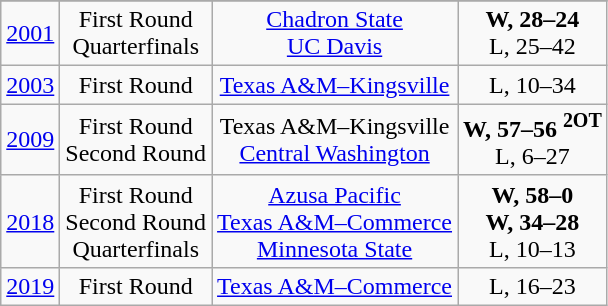<table class="wikitable" style="text-align:center;">
<tr>
</tr>
<tr>
<td><a href='#'>2001</a></td>
<td>First Round<br>Quarterfinals</td>
<td><a href='#'>Chadron State</a><br><a href='#'>UC Davis</a></td>
<td><strong>W, 28–24</strong><br>L, 25–42</td>
</tr>
<tr>
<td><a href='#'>2003</a></td>
<td>First Round</td>
<td><a href='#'>Texas A&M–Kingsville</a></td>
<td>L, 10–34</td>
</tr>
<tr>
<td><a href='#'>2009</a></td>
<td>First Round<br>Second Round</td>
<td>Texas A&M–Kingsville<br><a href='#'>Central Washington</a></td>
<td><strong>W, 57–56 <sup>2OT</sup></strong><br>L, 6–27</td>
</tr>
<tr>
<td><a href='#'>2018</a></td>
<td>First Round<br>Second Round<br>Quarterfinals</td>
<td><a href='#'>Azusa Pacific</a><br><a href='#'>Texas A&M–Commerce</a><br><a href='#'>Minnesota State</a></td>
<td><strong>W, 58–0</strong><br><strong>W, 34–28</strong><br>L, 10–13</td>
</tr>
<tr>
<td><a href='#'>2019</a></td>
<td>First Round</td>
<td><a href='#'>Texas A&M–Commerce</a></td>
<td>L, 16–23</td>
</tr>
</table>
